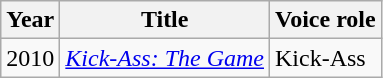<table class="wikitable">
<tr>
<th>Year</th>
<th>Title</th>
<th>Voice role</th>
</tr>
<tr>
<td>2010</td>
<td><em><a href='#'>Kick-Ass: The Game</a></em></td>
<td>Kick-Ass</td>
</tr>
</table>
